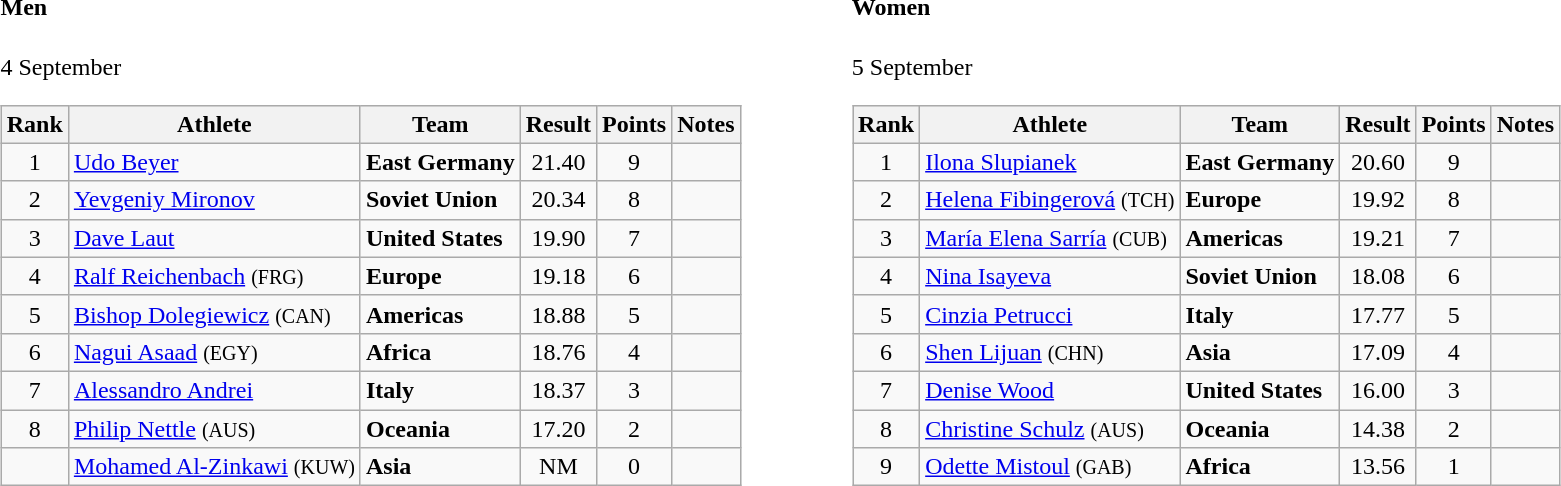<table>
<tr>
<td valign="top"><br><h4>Men</h4>4 September<table class="wikitable" style="text-align:center">
<tr>
<th>Rank</th>
<th>Athlete</th>
<th>Team</th>
<th>Result</th>
<th>Points</th>
<th>Notes</th>
</tr>
<tr>
<td>1</td>
<td align="left"><a href='#'>Udo Beyer</a></td>
<td align=left><strong>East Germany</strong></td>
<td>21.40</td>
<td>9</td>
<td></td>
</tr>
<tr>
<td>2</td>
<td align="left"><a href='#'>Yevgeniy Mironov</a></td>
<td align=left><strong>Soviet Union</strong></td>
<td>20.34</td>
<td>8</td>
<td></td>
</tr>
<tr>
<td>3</td>
<td align="left"><a href='#'>Dave Laut</a></td>
<td align=left><strong>United States</strong></td>
<td>19.90</td>
<td>7</td>
<td></td>
</tr>
<tr>
<td>4</td>
<td align="left"><a href='#'>Ralf Reichenbach</a> <small>(FRG)</small></td>
<td align=left><strong>Europe</strong></td>
<td>19.18</td>
<td>6</td>
<td></td>
</tr>
<tr>
<td>5</td>
<td align="left"><a href='#'>Bishop Dolegiewicz</a> <small>(CAN)</small></td>
<td align=left><strong>Americas</strong></td>
<td>18.88</td>
<td>5</td>
<td></td>
</tr>
<tr>
<td>6</td>
<td align="left"><a href='#'>Nagui Asaad</a> <small>(EGY)</small></td>
<td align=left><strong>Africa</strong></td>
<td>18.76</td>
<td>4</td>
<td></td>
</tr>
<tr>
<td>7</td>
<td align="left"><a href='#'>Alessandro Andrei</a></td>
<td align=left><strong>Italy</strong></td>
<td>18.37</td>
<td>3</td>
<td></td>
</tr>
<tr>
<td>8</td>
<td align="left"><a href='#'>Philip Nettle</a> <small>(AUS)</small></td>
<td align=left><strong>Oceania</strong></td>
<td>17.20</td>
<td>2</td>
<td></td>
</tr>
<tr>
<td></td>
<td align="left"><a href='#'>Mohamed Al-Zinkawi</a> <small>(KUW)</small></td>
<td align=left><strong>Asia</strong></td>
<td>NM</td>
<td>0</td>
<td></td>
</tr>
</table>
</td>
<td width="50"> </td>
<td valign="top"><br><h4>Women</h4>5 September<table class="wikitable" style="text-align:center">
<tr>
<th>Rank</th>
<th>Athlete</th>
<th>Team</th>
<th>Result</th>
<th>Points</th>
<th>Notes</th>
</tr>
<tr>
<td>1</td>
<td align="left"><a href='#'>Ilona Slupianek</a></td>
<td align=left><strong>East Germany</strong></td>
<td>20.60</td>
<td>9</td>
<td></td>
</tr>
<tr>
<td>2</td>
<td align="left"><a href='#'>Helena Fibingerová</a> <small>(TCH)</small></td>
<td align=left><strong>Europe</strong></td>
<td>19.92</td>
<td>8</td>
<td></td>
</tr>
<tr>
<td>3</td>
<td align="left"><a href='#'>María Elena Sarría</a> <small>(CUB)</small></td>
<td align=left><strong>Americas</strong></td>
<td>19.21</td>
<td>7</td>
<td></td>
</tr>
<tr>
<td>4</td>
<td align="left"><a href='#'>Nina Isayeva</a></td>
<td align=left><strong>Soviet Union</strong></td>
<td>18.08</td>
<td>6</td>
<td></td>
</tr>
<tr>
<td>5</td>
<td align="left"><a href='#'>Cinzia Petrucci</a></td>
<td align=left><strong>Italy</strong></td>
<td>17.77</td>
<td>5</td>
<td></td>
</tr>
<tr>
<td>6</td>
<td align="left"><a href='#'>Shen Lijuan</a> <small>(CHN)</small></td>
<td align=left><strong>Asia</strong></td>
<td>17.09</td>
<td>4</td>
<td></td>
</tr>
<tr>
<td>7</td>
<td align="left"><a href='#'>Denise Wood</a></td>
<td align=left><strong>United States</strong></td>
<td>16.00</td>
<td>3</td>
<td></td>
</tr>
<tr>
<td>8</td>
<td align="left"><a href='#'>Christine Schulz</a> <small>(AUS)</small></td>
<td align=left><strong>Oceania</strong></td>
<td>14.38</td>
<td>2</td>
<td></td>
</tr>
<tr>
<td>9</td>
<td align="left"><a href='#'>Odette Mistoul</a> <small>(GAB)</small></td>
<td align=left><strong>Africa</strong></td>
<td>13.56</td>
<td>1</td>
<td></td>
</tr>
</table>
</td>
</tr>
</table>
